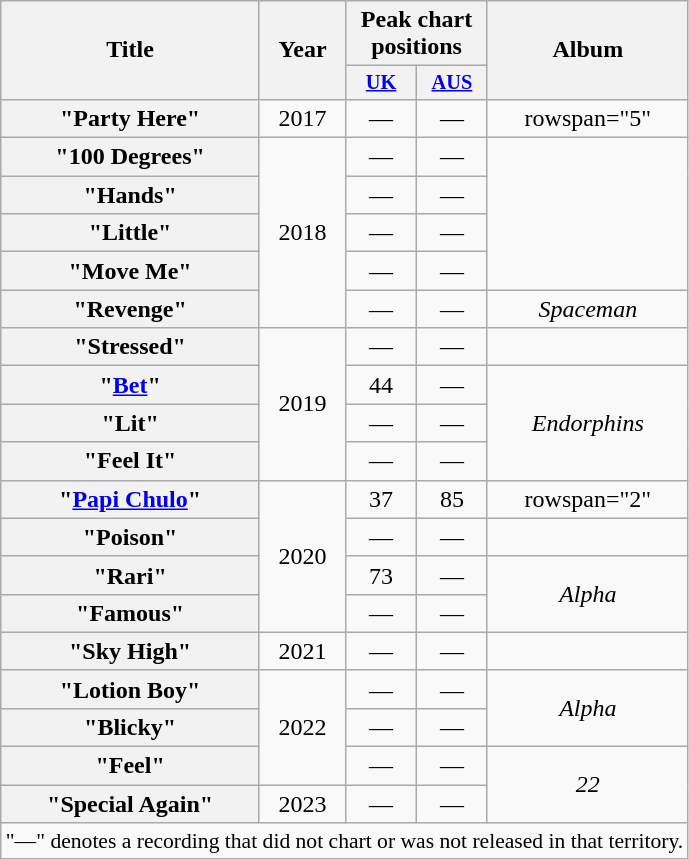<table class="wikitable plainrowheaders" style="text-align:center;">
<tr>
<th scope="col" rowspan="2">Title</th>
<th scope="col" rowspan="2">Year</th>
<th scope="col" colspan="2">Peak chart positions</th>
<th scope="col" rowspan="2">Album</th>
</tr>
<tr>
<th scope="col" style="width:3em;font-size:85%;"><a href='#'>UK</a><br></th>
<th scope="col" style="width:3em;font-size:85%;"><a href='#'>AUS</a><br></th>
</tr>
<tr>
<th scope="row">"Party Here"</th>
<td>2017</td>
<td>—</td>
<td>—</td>
<td>rowspan="5" </td>
</tr>
<tr>
<th scope="row">"100 Degrees"<br></th>
<td rowspan="5">2018</td>
<td>—</td>
<td>—</td>
</tr>
<tr>
<th scope="row">"Hands"</th>
<td>—</td>
<td>—</td>
</tr>
<tr>
<th scope="row">"Little"</th>
<td>—</td>
<td>—</td>
</tr>
<tr>
<th scope="row">"Move Me"<br></th>
<td>—</td>
<td>—</td>
</tr>
<tr>
<th scope="row">"Revenge"</th>
<td>—</td>
<td>—</td>
<td><em>Spaceman</em></td>
</tr>
<tr>
<th scope="row">"Stressed"<br></th>
<td rowspan="4">2019</td>
<td>—</td>
<td>—</td>
<td></td>
</tr>
<tr>
<th scope="row">"<a href='#'>Bet</a>"<br></th>
<td>44</td>
<td>—</td>
<td rowspan="3"><em>Endorphins</em></td>
</tr>
<tr>
<th scope="row">"Lit"<br></th>
<td>—</td>
<td>—</td>
</tr>
<tr>
<th scope="row">"Feel It"<br></th>
<td>—</td>
<td>—</td>
</tr>
<tr>
<th scope="row">"<a href='#'>Papi Chulo</a>"<br></th>
<td rowspan="4">2020</td>
<td>37</td>
<td>85</td>
<td>rowspan="2" </td>
</tr>
<tr>
<th scope="row">"Poison"<br></th>
<td>—</td>
<td>—</td>
</tr>
<tr>
<th scope="row">"Rari"<br></th>
<td>73</td>
<td>—</td>
<td rowspan="2"><em>Alpha</em></td>
</tr>
<tr>
<th scope="row">"Famous"<br></th>
<td>—</td>
<td>—</td>
</tr>
<tr>
<th scope="row">"Sky High"</th>
<td>2021</td>
<td>—</td>
<td>—</td>
<td></td>
</tr>
<tr>
<th scope="row">"Lotion Boy"<br></th>
<td rowspan="3">2022</td>
<td>—</td>
<td>—</td>
<td rowspan="2"><em>Alpha</em></td>
</tr>
<tr>
<th scope="row">"Blicky"</th>
<td>—</td>
<td>—</td>
</tr>
<tr>
<th scope="row">"Feel"</th>
<td>—</td>
<td>—</td>
<td rowspan="2"><em>22</em></td>
</tr>
<tr>
<th scope="row">"Special Again"</th>
<td>2023</td>
<td>—</td>
<td>—</td>
</tr>
<tr>
<td colspan="14" style="font-size:90%">"—" denotes a recording that did not chart or was not released in that territory.</td>
</tr>
</table>
